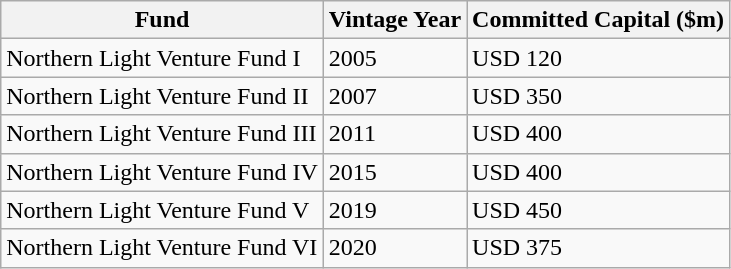<table class="wikitable">
<tr>
<th>Fund</th>
<th>Vintage Year</th>
<th>Committed Capital ($m)</th>
</tr>
<tr>
<td>Northern Light Venture Fund I</td>
<td>2005</td>
<td>USD 120</td>
</tr>
<tr>
<td>Northern Light Venture Fund II</td>
<td>2007</td>
<td>USD 350</td>
</tr>
<tr>
<td>Northern Light Venture Fund III</td>
<td>2011</td>
<td>USD 400</td>
</tr>
<tr>
<td>Northern Light Venture Fund IV</td>
<td>2015</td>
<td>USD 400</td>
</tr>
<tr>
<td>Northern Light Venture Fund V</td>
<td>2019</td>
<td>USD 450</td>
</tr>
<tr>
<td>Northern Light Venture Fund VI</td>
<td>2020</td>
<td>USD 375</td>
</tr>
</table>
